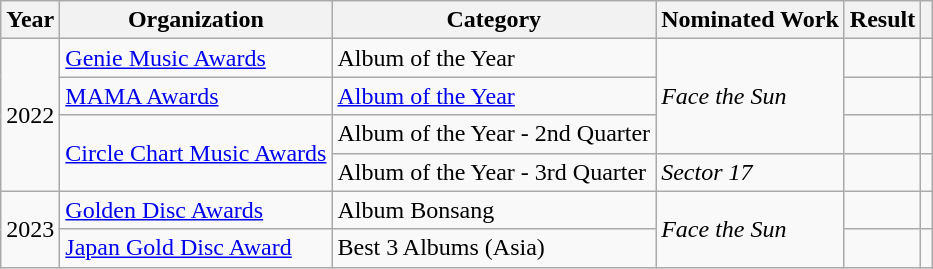<table class="wikitable plainrowheaders sortable">
<tr>
<th>Year</th>
<th>Organization</th>
<th>Category</th>
<th>Nominated Work</th>
<th>Result</th>
<th class="unsortable"></th>
</tr>
<tr>
<td rowspan="4" style="text-align:center">2022</td>
<td><a href='#'>Genie Music Awards</a></td>
<td>Album of the Year</td>
<td rowspan="3"><em>Face the Sun</em></td>
<td></td>
<td style="text-align:center"></td>
</tr>
<tr>
<td><a href='#'>MAMA Awards</a></td>
<td><a href='#'>Album of the Year</a></td>
<td></td>
<td style="text-align:center"></td>
</tr>
<tr>
<td rowspan="2"><a href='#'>Circle Chart Music Awards</a></td>
<td>Album of the Year - 2nd Quarter</td>
<td></td>
<td style="text-align:center"></td>
</tr>
<tr>
<td>Album of the Year - 3rd Quarter</td>
<td><em>Sector 17</em></td>
<td></td>
<td style="text-align:center"></td>
</tr>
<tr>
<td rowspan="2" style="text-align:center">2023</td>
<td><a href='#'>Golden Disc Awards</a></td>
<td>Album Bonsang</td>
<td rowspan="2"><em>Face the Sun</em></td>
<td></td>
<td style="text-align:center"></td>
</tr>
<tr>
<td><a href='#'>Japan Gold Disc Award</a></td>
<td>Best 3 Albums (Asia)</td>
<td></td>
<td style="text-align:center"></td>
</tr>
</table>
